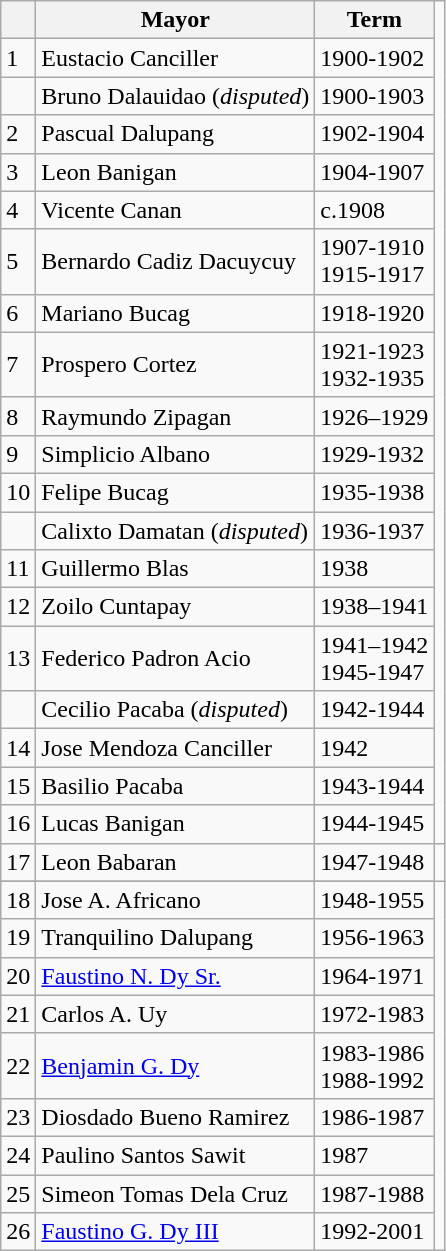<table class="wikitable sortable">
<tr>
<th></th>
<th>Mayor</th>
<th>Term</th>
</tr>
<tr>
<td>1</td>
<td>Eustacio Canciller</td>
<td>1900-1902</td>
</tr>
<tr>
<td></td>
<td>Bruno Dalauidao (<em>disputed</em>)</td>
<td>1900-1903</td>
</tr>
<tr>
<td>2</td>
<td>Pascual Dalupang</td>
<td>1902-1904</td>
</tr>
<tr>
<td>3</td>
<td>Leon Banigan</td>
<td>1904-1907</td>
</tr>
<tr>
<td>4</td>
<td>Vicente Canan</td>
<td>c.1908</td>
</tr>
<tr>
<td>5</td>
<td>Bernardo Cadiz Dacuycuy</td>
<td>1907-1910<br>1915-1917</td>
</tr>
<tr>
<td>6</td>
<td>Mariano Bucag</td>
<td>1918-1920</td>
</tr>
<tr>
<td>7</td>
<td>Prospero Cortez</td>
<td>1921-1923<br>1932-1935</td>
</tr>
<tr>
<td>8</td>
<td>Raymundo Zipagan</td>
<td>1926–1929</td>
</tr>
<tr>
<td>9</td>
<td>Simplicio Albano</td>
<td>1929-1932</td>
</tr>
<tr>
<td>10</td>
<td>Felipe Bucag</td>
<td>1935-1938</td>
</tr>
<tr>
<td></td>
<td>Calixto Damatan (<em>disputed</em>)</td>
<td>1936-1937</td>
</tr>
<tr>
<td>11</td>
<td>Guillermo Blas</td>
<td>1938</td>
</tr>
<tr>
<td>12</td>
<td>Zoilo Cuntapay</td>
<td>1938–1941</td>
</tr>
<tr>
<td>13</td>
<td>Federico Padron Acio</td>
<td>1941–1942<br>1945-1947</td>
</tr>
<tr>
<td></td>
<td>Cecilio Pacaba (<em>disputed</em>)</td>
<td>1942-1944</td>
</tr>
<tr>
<td>14</td>
<td>Jose Mendoza Canciller</td>
<td>1942</td>
</tr>
<tr>
<td>15</td>
<td>Basilio Pacaba</td>
<td>1943-1944</td>
</tr>
<tr>
<td>16</td>
<td>Lucas Banigan</td>
<td>1944-1945</td>
</tr>
<tr>
<td>17</td>
<td>Leon Babaran</td>
<td>1947-1948</td>
<td></td>
</tr>
<tr || Teodoro Laggui (>
</tr>
<tr>
<td>18</td>
<td>Jose A. Africano</td>
<td>1948-1955</td>
</tr>
<tr>
<td>19</td>
<td>Tranquilino Dalupang</td>
<td>1956-1963</td>
</tr>
<tr>
<td>20</td>
<td><a href='#'>Faustino N. Dy Sr.</a></td>
<td>1964-1971</td>
</tr>
<tr>
<td>21</td>
<td>Carlos A. Uy</td>
<td>1972-1983</td>
</tr>
<tr>
<td>22</td>
<td><a href='#'>Benjamin G. Dy</a></td>
<td>1983-1986<br>1988-1992</td>
</tr>
<tr>
<td>23</td>
<td>Diosdado Bueno Ramirez</td>
<td>1986-1987</td>
</tr>
<tr>
<td>24</td>
<td>Paulino Santos Sawit</td>
<td>1987</td>
</tr>
<tr>
<td>25</td>
<td>Simeon Tomas Dela Cruz</td>
<td>1987-1988</td>
</tr>
<tr>
<td>26</td>
<td><a href='#'>Faustino G. Dy III</a></td>
<td>1992-2001</td>
</tr>
</table>
